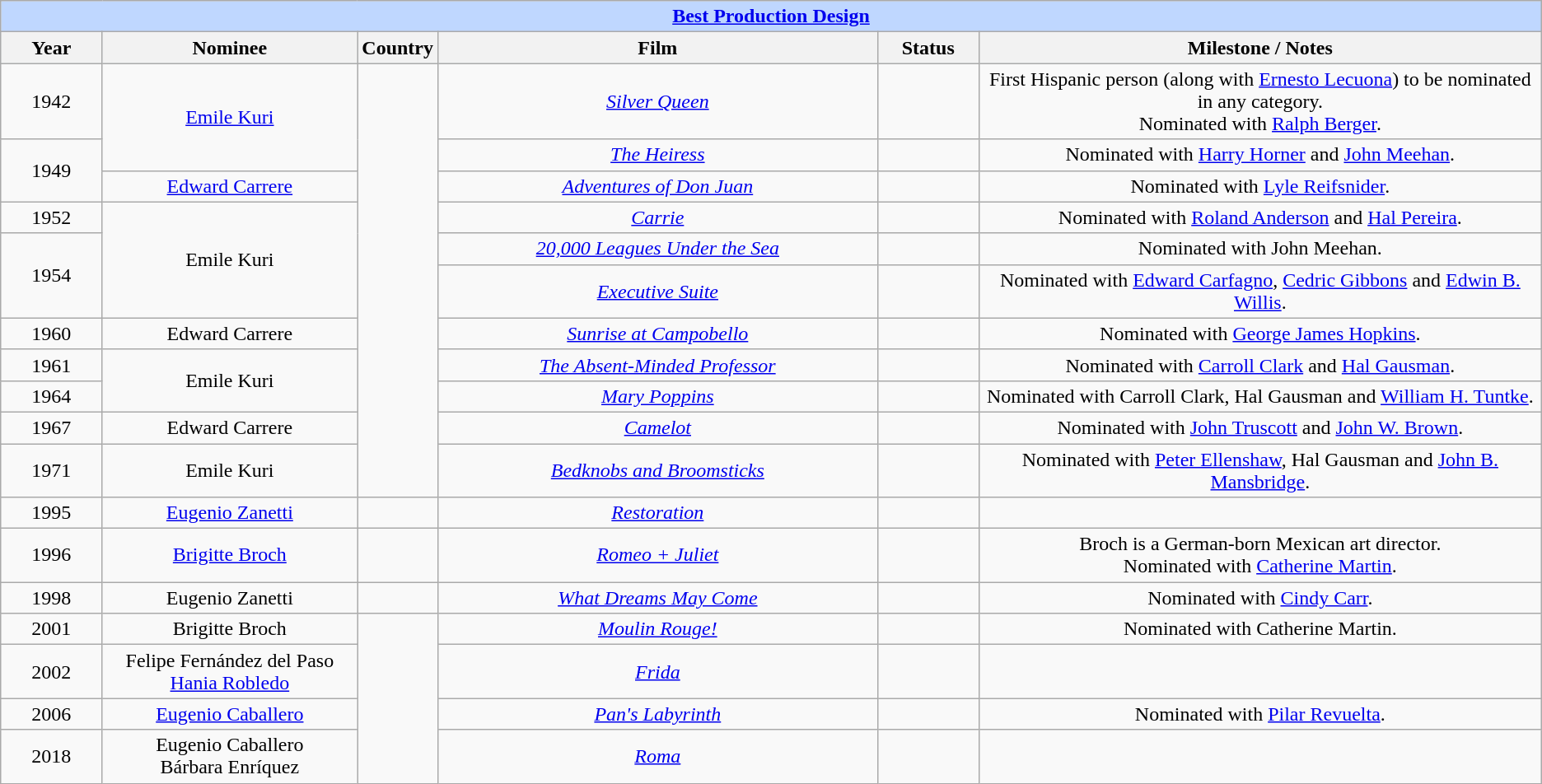<table class="wikitable" style="text-align: center">
<tr style="background:#bfd7ff;">
<td colspan="6" style="text-align:center;"><strong><a href='#'>Best Production Design</a></strong></td>
</tr>
<tr style="background:#ebf5ff;">
<th style="width:75px;">Year</th>
<th style="width:200px;">Nominee</th>
<th style="width:50px;">Country</th>
<th style="width:350px;">Film</th>
<th style="width:75px;">Status</th>
<th style="width:450px;">Milestone / Notes</th>
</tr>
<tr>
<td>1942</td>
<td rowspan="2"><a href='#'>Emile Kuri</a></td>
<td rowspan="11"></td>
<td><em><a href='#'>Silver Queen</a></em></td>
<td></td>
<td>First Hispanic person (along with <a href='#'>Ernesto Lecuona</a>) to be nominated in any category.<br>Nominated with <a href='#'>Ralph Berger</a>.</td>
</tr>
<tr>
<td rowspan=2>1949</td>
<td><em><a href='#'>The Heiress</a></em></td>
<td></td>
<td>Nominated with <a href='#'>Harry Horner</a> and <a href='#'>John Meehan</a>.</td>
</tr>
<tr>
<td><a href='#'>Edward Carrere</a></td>
<td><em><a href='#'>Adventures of Don Juan</a></em></td>
<td></td>
<td>Nominated with <a href='#'>Lyle Reifsnider</a>.</td>
</tr>
<tr>
<td>1952</td>
<td rowspan=3>Emile Kuri</td>
<td><em><a href='#'>Carrie</a></em></td>
<td></td>
<td>Nominated with <a href='#'>Roland Anderson</a> and <a href='#'>Hal Pereira</a>.</td>
</tr>
<tr>
<td rowspan="2">1954</td>
<td><em><a href='#'>20,000 Leagues Under the Sea</a></em></td>
<td></td>
<td>Nominated with John Meehan.</td>
</tr>
<tr>
<td><em><a href='#'>Executive Suite</a></em></td>
<td></td>
<td>Nominated with <a href='#'>Edward Carfagno</a>, <a href='#'>Cedric Gibbons</a> and <a href='#'>Edwin B. Willis</a>.</td>
</tr>
<tr>
<td>1960</td>
<td>Edward Carrere</td>
<td><em><a href='#'>Sunrise at Campobello</a></em></td>
<td></td>
<td>Nominated with <a href='#'>George James Hopkins</a>.</td>
</tr>
<tr>
<td>1961</td>
<td rowspan=2>Emile Kuri</td>
<td><em><a href='#'>The Absent-Minded Professor</a></em></td>
<td></td>
<td>Nominated with <a href='#'>Carroll Clark</a> and <a href='#'>Hal Gausman</a>.</td>
</tr>
<tr>
<td>1964</td>
<td><em><a href='#'>Mary Poppins</a></em></td>
<td></td>
<td>Nominated with Carroll Clark, Hal Gausman and <a href='#'>William H. Tuntke</a>.</td>
</tr>
<tr>
<td>1967</td>
<td>Edward Carrere</td>
<td><em><a href='#'>Camelot</a></em></td>
<td></td>
<td>Nominated with <a href='#'>John Truscott</a> and <a href='#'>John W. Brown</a>.</td>
</tr>
<tr>
<td>1971</td>
<td>Emile Kuri</td>
<td><em><a href='#'>Bedknobs and Broomsticks</a></em></td>
<td></td>
<td>Nominated with <a href='#'>Peter Ellenshaw</a>, Hal Gausman and <a href='#'>John B. Mansbridge</a>.</td>
</tr>
<tr>
<td>1995</td>
<td><a href='#'>Eugenio Zanetti</a></td>
<td></td>
<td><em><a href='#'>Restoration</a></em></td>
<td></td>
<td></td>
</tr>
<tr>
<td>1996</td>
<td><a href='#'>Brigitte Broch</a></td>
<td></td>
<td><em><a href='#'>Romeo + Juliet</a></em></td>
<td></td>
<td>Broch is a German-born Mexican art director.<br>Nominated with <a href='#'>Catherine Martin</a>.</td>
</tr>
<tr>
<td>1998</td>
<td>Eugenio Zanetti</td>
<td></td>
<td><em><a href='#'>What Dreams May Come</a></em></td>
<td></td>
<td>Nominated with <a href='#'>Cindy Carr</a>.</td>
</tr>
<tr>
<td>2001</td>
<td>Brigitte Broch</td>
<td rowspan="4"></td>
<td><em><a href='#'>Moulin Rouge!</a></em></td>
<td></td>
<td>Nominated with Catherine Martin.</td>
</tr>
<tr>
<td>2002</td>
<td>Felipe Fernández del Paso<br><a href='#'>Hania Robledo</a></td>
<td><em><a href='#'>Frida</a></em></td>
<td></td>
<td></td>
</tr>
<tr>
<td>2006</td>
<td><a href='#'>Eugenio Caballero</a></td>
<td><em><a href='#'>Pan's Labyrinth</a></em></td>
<td></td>
<td>Nominated with <a href='#'>Pilar Revuelta</a>.</td>
</tr>
<tr>
<td>2018</td>
<td>Eugenio Caballero<br>Bárbara Enríquez</td>
<td><em><a href='#'>Roma</a></em></td>
<td></td>
<td></td>
</tr>
</table>
